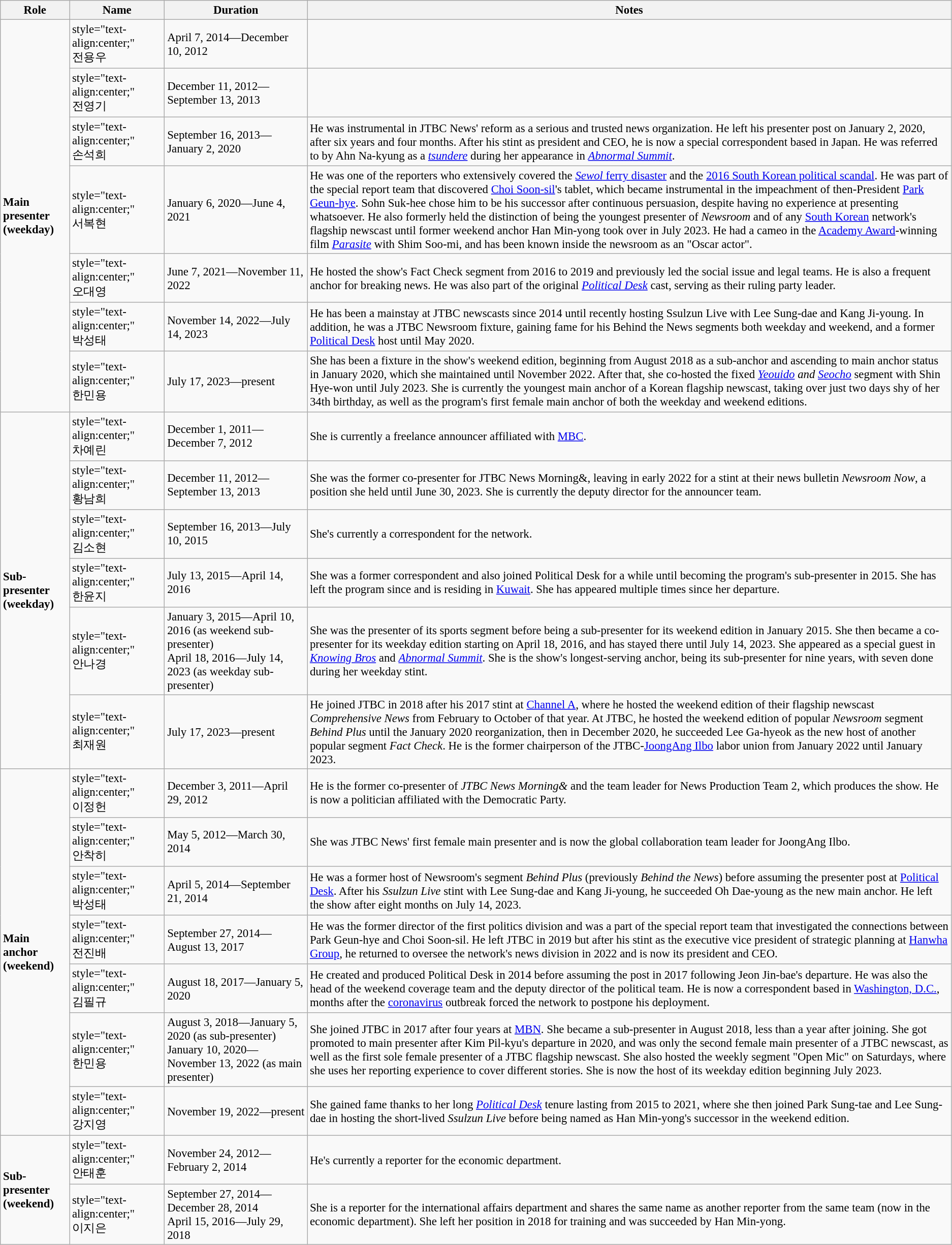<table class="wikitable" style="font-size:95%">
<tr>
<th>Role</th>
<th style="width:10%; text-align:center;">Name</th>
<th style="width:15%; text-align:center;">Duration</th>
<th>Notes</th>
</tr>
<tr>
<td rowspan="7"><strong>Main presenter (weekday)</strong></td>
<td>style="text-align:center;" <br>전용우</td>
<td>April 7, 2014—December 10, 2012</td>
<td></td>
</tr>
<tr>
<td>style="text-align:center;" <br>전영기</td>
<td>December 11, 2012—September 13, 2013</td>
<td></td>
</tr>
<tr>
<td>style="text-align:center;" <br>손석희</td>
<td>September 16, 2013—January 2, 2020</td>
<td>He was instrumental in JTBC News' reform as a serious and trusted news organization. He left his presenter post on January 2, 2020, after six years and four months. After his stint as president and CEO, he is now a special correspondent based in Japan. He was referred to by Ahn Na-kyung as a <em><a href='#'>tsundere</a></em> during her appearance in <em><a href='#'>Abnormal Summit</a></em>.</td>
</tr>
<tr>
<td>style="text-align:center;" <br>서복현</td>
<td>January 6, 2020—June 4, 2021</td>
<td>He was one of the reporters who extensively covered the <a href='#'><em>Sewol</em> ferry disaster</a> and the <a href='#'>2016 South Korean political scandal</a>. He was part of the special report team that discovered <a href='#'>Choi Soon-sil</a>'s tablet, which became instrumental in the impeachment of then-President <a href='#'>Park Geun-hye</a>. Sohn Suk-hee chose him to be his successor after continuous persuasion, despite having no experience at presenting whatsoever. He also formerly held the distinction of being the youngest presenter of <em>Newsroom</em> and of any <a href='#'>South Korean</a> network's flagship newscast until former weekend anchor Han Min-yong took over in July 2023. He had a cameo in the <a href='#'>Academy Award</a>-winning film <em><a href='#'>Parasite</a></em> with Shim Soo-mi, and has been known inside the newsroom as an "Oscar actor".</td>
</tr>
<tr>
<td>style="text-align:center;" <br>오대영</td>
<td>June 7, 2021—November 11, 2022</td>
<td>He hosted the show's Fact Check segment from 2016 to 2019 and previously led the social issue and legal teams. He is also a frequent anchor for breaking news. He was also part of the original <em><a href='#'>Political Desk</a></em> cast, serving as their ruling party leader.</td>
</tr>
<tr>
<td>style="text-align:center;" <br>박성태</td>
<td>November 14, 2022—July 14, 2023</td>
<td>He has been a mainstay at JTBC newscasts since 2014 until recently hosting Ssulzun Live with Lee Sung-dae and Kang Ji-young. In addition, he was a JTBC Newsroom fixture, gaining fame for his Behind the News segments both weekday and weekend, and a former <a href='#'>Political Desk</a> host until May 2020.</td>
</tr>
<tr>
<td>style="text-align:center;" <br>한민용</td>
<td>July 17, 2023—present</td>
<td>She has been a fixture in the show's weekend edition, beginning from August 2018 as a sub-anchor and ascending to main anchor status in January 2020, which she maintained until November 2022. After that, she co-hosted the fixed <em><a href='#'>Yeouido</a></em> <em>and <a href='#'>Seocho</a></em> segment with Shin Hye-won until July 2023. She is currently the youngest main anchor of a Korean flagship newscast, taking over just two days shy of her 34th birthday, as well as the program's first female main anchor of both the weekday and weekend editions.</td>
</tr>
<tr>
<td rowspan="6"><strong>Sub-presenter (weekday)</strong></td>
<td>style="text-align:center;" <br>차예린</td>
<td>December 1, 2011—December 7, 2012</td>
<td>She is currently a freelance announcer affiliated with <a href='#'>MBC</a>.</td>
</tr>
<tr>
<td>style="text-align:center;" <br>황남희</td>
<td>December 11, 2012—September 13, 2013</td>
<td>She was the former co-presenter for JTBC News Morning&, leaving in early 2022 for a stint at their news bulletin <em>Newsroom Now</em>, a position she held until June 30, 2023. She is currently the deputy director for the announcer team.</td>
</tr>
<tr>
<td>style="text-align:center;" <br>김소현</td>
<td>September 16, 2013—July 10, 2015</td>
<td>She's currently a correspondent for the network.</td>
</tr>
<tr>
<td>style="text-align:center;" <br>한윤지</td>
<td>July 13, 2015—April 14, 2016</td>
<td>She was a former correspondent and also joined Political Desk for a while until becoming the program's sub-presenter in 2015. She has left the program since and is residing in <a href='#'>Kuwait</a>. She has appeared multiple times since her departure.</td>
</tr>
<tr>
<td>style="text-align:center;" <br>안나경</td>
<td>January 3, 2015—April 10, 2016 (as weekend sub-presenter)<br>April 18, 2016—July 14, 2023 (as weekday sub-presenter)</td>
<td>She was the presenter of its sports segment before being a sub-presenter for its weekend edition in January 2015. She then became a co-presenter for its weekday edition starting on April 18, 2016, and has stayed there until July 14, 2023. She appeared as a special guest in <em><a href='#'>Knowing Bros</a></em> and <em><a href='#'>Abnormal Summit</a></em>. She is the show's longest-serving anchor, being its sub-presenter for nine years, with seven done during her weekday stint.</td>
</tr>
<tr>
<td>style="text-align:center;" <br>최재원</td>
<td>July 17, 2023—present</td>
<td>He joined JTBC in 2018 after his 2017 stint at <a href='#'>Channel A</a>, where he hosted the weekend edition of their flagship newscast <em>Comprehensive News</em> from February to October of that year. At JTBC, he hosted the weekend edition of popular <em>Newsroom</em> segment <em>Behind Plus</em> until the January 2020 reorganization, then in December 2020, he succeeded Lee Ga-hyeok as the new host of another popular segment <em>Fact Check</em>. He is the former chairperson of the JTBC-<a href='#'>JoongAng Ilbo</a> labor union from January 2022 until January 2023.</td>
</tr>
<tr>
<td rowspan="7"><strong>Main anchor (weekend)</strong></td>
<td>style="text-align:center;" <br>이정헌</td>
<td>December 3, 2011—April 29, 2012</td>
<td>He is the former co-presenter of <em>JTBC News Morning&</em> and the team leader for News Production Team 2, which produces the show. He is now a politician affiliated with the Democratic Party.</td>
</tr>
<tr>
<td>style="text-align:center;" <br>안착히</td>
<td>May 5, 2012—March 30, 2014</td>
<td>She was JTBC News' first female main presenter and is now the global collaboration team leader for JoongAng Ilbo.</td>
</tr>
<tr>
<td>style="text-align:center;" <br>박성태</td>
<td>April 5, 2014—September 21, 2014</td>
<td>He was a former host of Newsroom's segment <em>Behind Plus</em> (previously <em>Behind the News</em>) before assuming the presenter post at <a href='#'>Political Desk</a>. After his <em>Ssulzun Live</em> stint with Lee Sung-dae and Kang Ji-young, he succeeded Oh Dae-young as the new main anchor. He left the show after eight months on July 14, 2023.</td>
</tr>
<tr>
<td>style="text-align:center;" <br>전진배</td>
<td>September 27, 2014—August 13, 2017</td>
<td>He was the former director of the first politics division and was a part of the special report team that investigated the connections between Park Geun-hye and Choi Soon-sil. He left JTBC in 2019 but after his stint as the executive vice president of strategic planning at <a href='#'>Hanwha Group</a>, he returned to oversee the network's news division in 2022 and is now its president and CEO.</td>
</tr>
<tr>
<td>style="text-align:center;" <br>김필규</td>
<td>August 18, 2017—January 5, 2020</td>
<td>He created and produced Political Desk in 2014 before assuming the post in 2017 following Jeon Jin-bae's departure. He was also the head of the weekend coverage team and the deputy director of the political team. He is now a correspondent based in <a href='#'>Washington, D.C.</a>, months after the <a href='#'>coronavirus</a> outbreak forced the network to postpone his deployment.</td>
</tr>
<tr>
<td>style="text-align:center;" <br>한민용</td>
<td>August 3, 2018—January 5, 2020 (as sub-presenter)<br>January 10, 2020—November 13, 2022 (as main presenter)</td>
<td>She joined JTBC in 2017 after four years at <a href='#'>MBN</a>. She became a sub-presenter in August 2018, less than a year after joining. She got promoted to main presenter after Kim Pil-kyu's departure in 2020, and was only the second female main presenter of a JTBC newscast, as well as the first sole female presenter of a JTBC flagship newscast. She also hosted the weekly segment "Open Mic" on Saturdays, where she uses her reporting experience to cover different stories. She is now the host of its weekday edition beginning July 2023.</td>
</tr>
<tr>
<td>style="text-align:center;" <br>강지영</td>
<td>November 19, 2022—present</td>
<td>She gained fame thanks to her long <em><a href='#'>Political Desk</a></em> tenure lasting from 2015 to 2021, where she then joined Park Sung-tae and Lee Sung-dae in hosting the short-lived <em>Ssulzun Live</em> before being named as Han Min-yong's successor in the weekend edition.</td>
</tr>
<tr>
<td rowspan="2"><strong>Sub-presenter (weekend)</strong></td>
<td>style="text-align:center;" <br>안태훈</td>
<td>November 24, 2012—February 2, 2014</td>
<td>He's currently a reporter for the economic department.</td>
</tr>
<tr>
<td>style="text-align:center;" <br>이지은</td>
<td>September 27, 2014—December 28, 2014<br>April 15, 2016—July 29, 2018</td>
<td>She is a reporter for the international affairs department and shares the same name as another reporter from the same team (now in the economic department). She left her position in 2018 for training and was succeeded by Han Min-yong.</td>
</tr>
</table>
